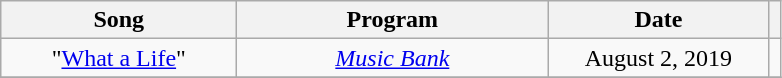<table class="wikitable" style="text-align:center">
<tr>
<th width="150">Song</th>
<th width="200">Program</th>
<th width="140">Date</th>
<th></th>
</tr>
<tr>
<td>"<a href='#'>What a Life</a>"</td>
<td><em><a href='#'>Music Bank</a></em></td>
<td>August 2, 2019</td>
<td></td>
</tr>
<tr>
</tr>
</table>
